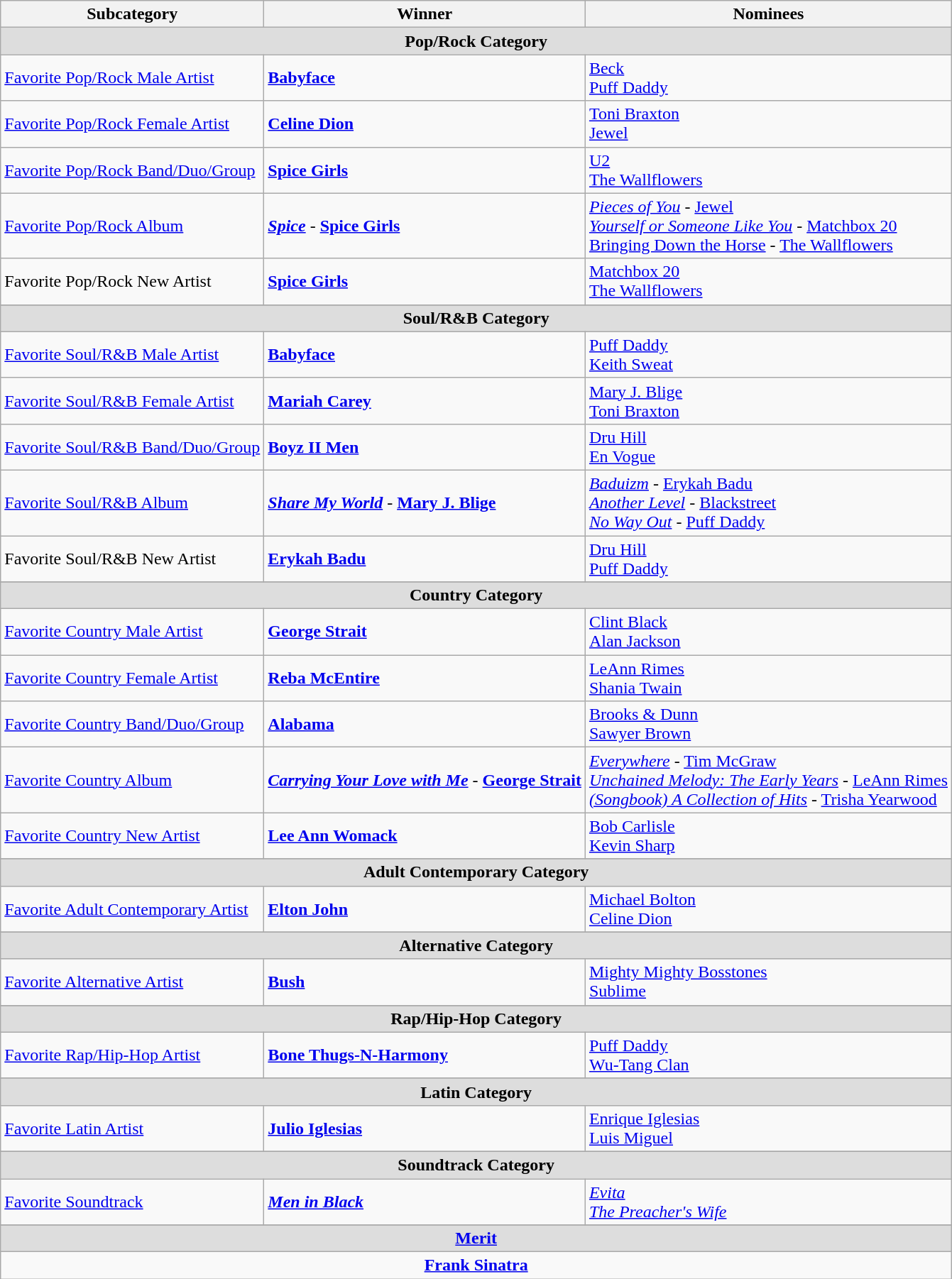<table class="wikitable">
<tr>
<th><strong>Subcategory</strong></th>
<th><strong>Winner</strong></th>
<th><strong>Nominees</strong></th>
</tr>
<tr bgcolor="#DDDDDD">
<td colspan=8 align=center><strong>Pop/Rock Category</strong></td>
</tr>
<tr>
<td><a href='#'>Favorite Pop/Rock Male Artist</a></td>
<td><strong><a href='#'>Babyface</a></strong></td>
<td><a href='#'>Beck</a> <br> <a href='#'>Puff Daddy</a></td>
</tr>
<tr>
<td><a href='#'>Favorite Pop/Rock Female Artist</a></td>
<td><strong><a href='#'>Celine Dion</a></strong></td>
<td><a href='#'>Toni Braxton</a> <br> <a href='#'>Jewel</a></td>
</tr>
<tr>
<td><a href='#'>Favorite Pop/Rock Band/Duo/Group</a></td>
<td><strong><a href='#'>Spice Girls</a></strong></td>
<td><a href='#'>U2</a> <br> <a href='#'>The Wallflowers</a></td>
</tr>
<tr>
<td><a href='#'>Favorite Pop/Rock Album</a></td>
<td><strong><em><a href='#'>Spice</a></em></strong> - <strong><a href='#'>Spice Girls</a></strong></td>
<td><em><a href='#'>Pieces of You</a></em> - <a href='#'>Jewel</a> <br> <em><a href='#'>Yourself or Someone Like You</a></em> - <a href='#'>Matchbox 20</a> <br> <a href='#'>Bringing Down the Horse</a> - <a href='#'>The Wallflowers</a></td>
</tr>
<tr>
<td>Favorite Pop/Rock New Artist</td>
<td><strong><a href='#'>Spice Girls</a></strong></td>
<td><a href='#'>Matchbox 20</a> <br> <a href='#'>The Wallflowers</a></td>
</tr>
<tr>
</tr>
<tr bgcolor="#DDDDDD">
<td colspan=8 align=center><strong>Soul/R&B Category</strong></td>
</tr>
<tr>
<td><a href='#'>Favorite Soul/R&B Male Artist</a></td>
<td><strong><a href='#'>Babyface</a></strong></td>
<td><a href='#'>Puff Daddy</a> <br> <a href='#'>Keith Sweat</a></td>
</tr>
<tr>
<td><a href='#'>Favorite Soul/R&B Female Artist</a></td>
<td><strong><a href='#'>Mariah Carey</a></strong></td>
<td><a href='#'>Mary J. Blige</a> <br> <a href='#'>Toni Braxton</a></td>
</tr>
<tr>
<td><a href='#'>Favorite Soul/R&B Band/Duo/Group</a></td>
<td><strong><a href='#'>Boyz II Men</a></strong></td>
<td><a href='#'>Dru Hill</a> <br> <a href='#'>En Vogue</a></td>
</tr>
<tr>
<td><a href='#'>Favorite Soul/R&B Album</a></td>
<td><strong><em><a href='#'>Share My World</a></em></strong> - <strong><a href='#'>Mary J. Blige</a></strong></td>
<td><em><a href='#'>Baduizm</a></em> - <a href='#'>Erykah Badu</a> <br> <em><a href='#'>Another Level</a></em> - <a href='#'>Blackstreet</a> <br> <em><a href='#'>No Way Out</a></em> - <a href='#'>Puff Daddy</a></td>
</tr>
<tr>
<td>Favorite Soul/R&B New Artist</td>
<td><strong><a href='#'>Erykah Badu</a></strong></td>
<td><a href='#'>Dru Hill</a> <br> <a href='#'>Puff Daddy</a></td>
</tr>
<tr>
</tr>
<tr bgcolor="#DDDDDD">
<td colspan=8 align=center><strong>Country Category</strong></td>
</tr>
<tr>
<td><a href='#'>Favorite Country Male Artist</a></td>
<td><strong><a href='#'>George Strait</a></strong></td>
<td><a href='#'>Clint Black</a> <br> <a href='#'>Alan Jackson</a></td>
</tr>
<tr>
<td><a href='#'>Favorite Country Female Artist</a></td>
<td><strong><a href='#'>Reba McEntire</a></strong></td>
<td><a href='#'>LeAnn Rimes</a> <br> <a href='#'>Shania Twain</a></td>
</tr>
<tr>
<td><a href='#'>Favorite Country Band/Duo/Group</a></td>
<td><strong><a href='#'>Alabama</a></strong></td>
<td><a href='#'>Brooks & Dunn</a> <br> <a href='#'>Sawyer Brown</a></td>
</tr>
<tr>
<td><a href='#'>Favorite Country Album</a></td>
<td><strong><em><a href='#'>Carrying Your Love with Me</a></em></strong> - <strong><a href='#'>George Strait</a></strong></td>
<td><em><a href='#'>Everywhere</a></em> - <a href='#'>Tim McGraw</a> <br> <em><a href='#'>Unchained Melody: The Early Years</a></em> - <a href='#'>LeAnn Rimes</a> <br> <em><a href='#'>(Songbook) A Collection of Hits</a></em> - <a href='#'>Trisha Yearwood</a></td>
</tr>
<tr>
<td><a href='#'>Favorite Country New Artist</a></td>
<td><strong><a href='#'>Lee Ann Womack</a></strong></td>
<td><a href='#'>Bob Carlisle</a> <br> <a href='#'>Kevin Sharp</a></td>
</tr>
<tr>
</tr>
<tr bgcolor="#DDDDDD">
<td colspan=8 align=center><strong>Adult Contemporary Category</strong></td>
</tr>
<tr>
<td><a href='#'>Favorite Adult Contemporary Artist</a></td>
<td><strong><a href='#'>Elton John</a></strong></td>
<td><a href='#'>Michael Bolton</a> <br> <a href='#'>Celine Dion</a></td>
</tr>
<tr>
</tr>
<tr bgcolor="#DDDDDD">
<td colspan=8 align=center><strong>Alternative Category</strong></td>
</tr>
<tr>
<td><a href='#'>Favorite Alternative Artist</a></td>
<td><strong><a href='#'>Bush</a></strong></td>
<td><a href='#'>Mighty Mighty Bosstones</a> <br> <a href='#'>Sublime</a></td>
</tr>
<tr>
</tr>
<tr bgcolor="#DDDDDD">
<td colspan=8 align=center><strong>Rap/Hip-Hop Category</strong></td>
</tr>
<tr>
<td><a href='#'>Favorite Rap/Hip-Hop Artist</a></td>
<td><strong><a href='#'>Bone Thugs-N-Harmony</a></strong></td>
<td><a href='#'>Puff Daddy</a> <br> <a href='#'>Wu-Tang Clan</a></td>
</tr>
<tr>
</tr>
<tr bgcolor="#DDDDDD">
<td colspan=8 align=center><strong>Latin Category</strong></td>
</tr>
<tr>
<td><a href='#'>Favorite Latin Artist</a></td>
<td><strong><a href='#'>Julio Iglesias</a></strong></td>
<td><a href='#'>Enrique Iglesias</a> <br> <a href='#'>Luis Miguel</a></td>
</tr>
<tr>
</tr>
<tr bgcolor="#DDDDDD">
<td colspan=8 align=center><strong>Soundtrack Category</strong></td>
</tr>
<tr>
<td><a href='#'>Favorite Soundtrack</a></td>
<td><strong><em><a href='#'>Men in Black</a></em></strong></td>
<td><em><a href='#'>Evita</a></em> <br> <em><a href='#'>The Preacher's Wife</a></em></td>
</tr>
<tr>
</tr>
<tr bgcolor="#DDDDDD">
<td colspan=8 align=center><strong><a href='#'>Merit</a></strong></td>
</tr>
<tr>
<td colspan=8 align=center "><strong><a href='#'>Frank Sinatra</a></strong></td>
</tr>
</table>
